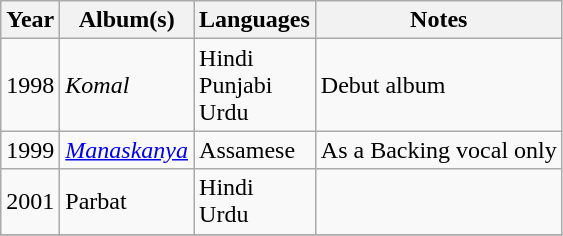<table class="wikitable sortable">
<tr>
<th>Year</th>
<th>Album(s)</th>
<th>Languages</th>
<th>Notes</th>
</tr>
<tr>
<td>1998</td>
<td><em>Komal</em></td>
<td>Hindi <br> Punjabi <br> Urdu</td>
<td>Debut album</td>
</tr>
<tr>
<td>1999</td>
<td><em><a href='#'>Manaskanya</a></em></td>
<td>Assamese</td>
<td>As a Backing vocal only</td>
</tr>
<tr>
<td>2001</td>
<td>Parbat</td>
<td>Hindi <br> Urdu</td>
<td></td>
</tr>
<tr>
</tr>
</table>
